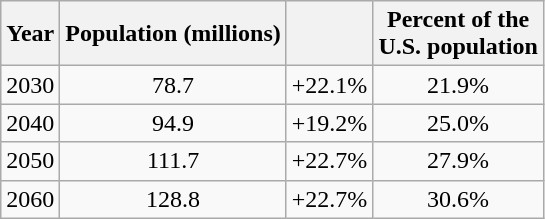<table class="wikitable">
<tr>
<th>Year</th>
<th>Population (millions)</th>
<th></th>
<th>Percent of the<br>U.S. population</th>
</tr>
<tr>
<td>2030</td>
<td style="text-align:center;">78.7</td>
<td>+22.1%</td>
<td style="text-align:center;">21.9%</td>
</tr>
<tr>
<td>2040</td>
<td style="text-align:center;">94.9</td>
<td>+19.2%</td>
<td style="text-align:center;">25.0%</td>
</tr>
<tr>
<td>2050</td>
<td style="text-align:center;">111.7</td>
<td>+22.7%</td>
<td style="text-align:center;">27.9%</td>
</tr>
<tr>
<td>2060</td>
<td style="text-align:center;">128.8</td>
<td>+22.7%</td>
<td style="text-align:center;">30.6%</td>
</tr>
</table>
